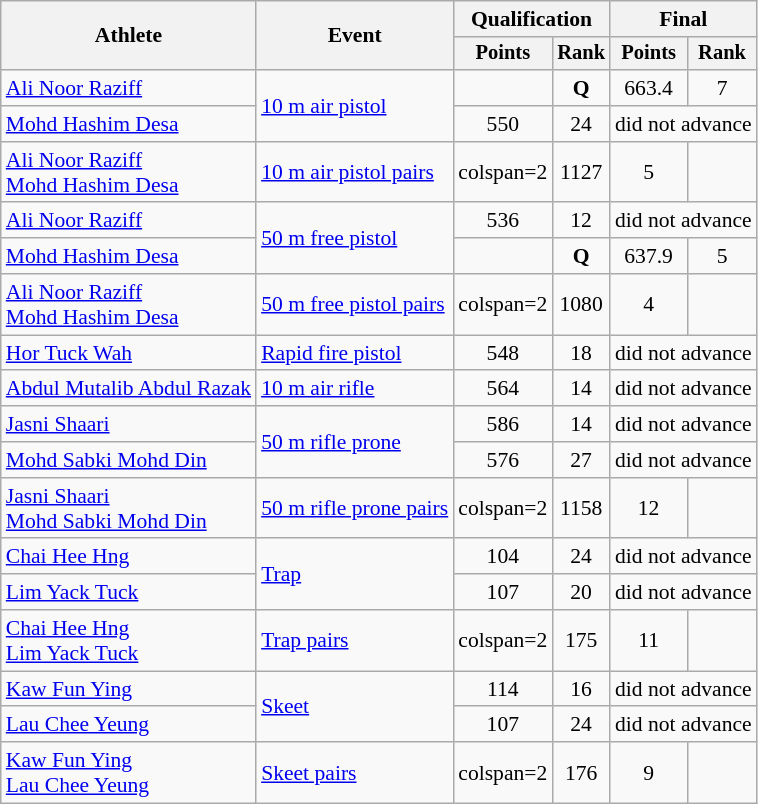<table class="wikitable" style="font-size:90%;">
<tr>
<th rowspan=2>Athlete</th>
<th rowspan=2>Event</th>
<th colspan=2>Qualification</th>
<th colspan=2>Final</th>
</tr>
<tr style="font-size:95%">
<th>Points</th>
<th>Rank</th>
<th>Points</th>
<th>Rank</th>
</tr>
<tr align=center>
<td align=left><a href='#'>Ali Noor Raziff</a></td>
<td align=left rowspan=2><a href='#'>10 m air pistol</a></td>
<td></td>
<td><strong>Q</strong></td>
<td>663.4</td>
<td>7</td>
</tr>
<tr align=center>
<td align=left><a href='#'>Mohd Hashim Desa</a></td>
<td>550</td>
<td>24</td>
<td colspan=2>did not advance</td>
</tr>
<tr align=center>
<td align=left><a href='#'>Ali Noor Raziff</a><br><a href='#'>Mohd Hashim Desa</a></td>
<td align=left><a href='#'>10 m air pistol pairs</a></td>
<td>colspan=2 </td>
<td>1127</td>
<td>5</td>
</tr>
<tr align=center>
<td align=left><a href='#'>Ali Noor Raziff</a></td>
<td align=left rowspan=2><a href='#'>50 m free pistol</a></td>
<td>536</td>
<td>12</td>
<td colspan=2>did not advance</td>
</tr>
<tr align=center>
<td align=left><a href='#'>Mohd Hashim Desa</a></td>
<td></td>
<td><strong>Q</strong></td>
<td>637.9</td>
<td>5</td>
</tr>
<tr align=center>
<td align=left><a href='#'>Ali Noor Raziff</a><br><a href='#'>Mohd Hashim Desa</a></td>
<td align=left><a href='#'>50 m free pistol pairs</a></td>
<td>colspan=2 </td>
<td>1080</td>
<td>4</td>
</tr>
<tr align=center>
<td align=left><a href='#'>Hor Tuck Wah</a></td>
<td align=left><a href='#'>Rapid fire pistol</a></td>
<td>548</td>
<td>18</td>
<td colspan=2>did not advance</td>
</tr>
<tr align=center>
<td align=left><a href='#'>Abdul Mutalib Abdul Razak</a></td>
<td align=left><a href='#'>10 m air rifle</a></td>
<td>564</td>
<td>14</td>
<td colspan=2>did not advance</td>
</tr>
<tr align=center>
<td align=left><a href='#'>Jasni Shaari</a></td>
<td align=left rowspan=2><a href='#'>50 m rifle prone</a></td>
<td>586</td>
<td>14</td>
<td colspan=2>did not advance</td>
</tr>
<tr align=center>
<td align=left><a href='#'>Mohd Sabki Mohd Din</a></td>
<td>576</td>
<td>27</td>
<td colspan=2>did not advance</td>
</tr>
<tr align=center>
<td align=left><a href='#'>Jasni Shaari</a><br><a href='#'>Mohd Sabki Mohd Din</a></td>
<td align=left><a href='#'>50 m rifle prone pairs</a></td>
<td>colspan=2 </td>
<td>1158</td>
<td>12</td>
</tr>
<tr align=center>
<td align=left><a href='#'>Chai Hee Hng</a></td>
<td align=left rowspan=2><a href='#'>Trap</a></td>
<td>104</td>
<td>24</td>
<td colspan=2>did not advance</td>
</tr>
<tr align=center>
<td align=left><a href='#'>Lim Yack Tuck</a></td>
<td>107</td>
<td>20</td>
<td colspan=2>did not advance</td>
</tr>
<tr align=center>
<td align=left><a href='#'>Chai Hee Hng</a><br><a href='#'>Lim Yack Tuck</a></td>
<td align=left><a href='#'>Trap pairs</a></td>
<td>colspan=2 </td>
<td>175</td>
<td>11</td>
</tr>
<tr align=center>
<td align=left><a href='#'>Kaw Fun Ying</a></td>
<td align=left rowspan=2><a href='#'>Skeet</a></td>
<td>114</td>
<td>16</td>
<td colspan=2>did not advance</td>
</tr>
<tr align=center>
<td align=left><a href='#'>Lau Chee Yeung</a></td>
<td>107</td>
<td>24</td>
<td colspan=2>did not advance</td>
</tr>
<tr align=center>
<td align=left><a href='#'>Kaw Fun Ying</a><br><a href='#'>Lau Chee Yeung</a></td>
<td align=left><a href='#'>Skeet pairs</a></td>
<td>colspan=2 </td>
<td>176</td>
<td>9</td>
</tr>
</table>
